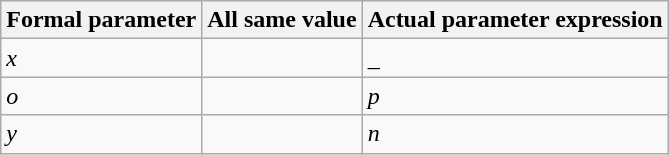<table class="wikitable">
<tr>
<th>Formal parameter</th>
<th>All same value</th>
<th>Actual parameter expression</th>
</tr>
<tr>
<td><em>x</em></td>
<td></td>
<td>_</td>
</tr>
<tr>
<td><em>o</em></td>
<td></td>
<td><em>p</em></td>
</tr>
<tr>
<td><em>y</em></td>
<td></td>
<td><em>n</em></td>
</tr>
</table>
